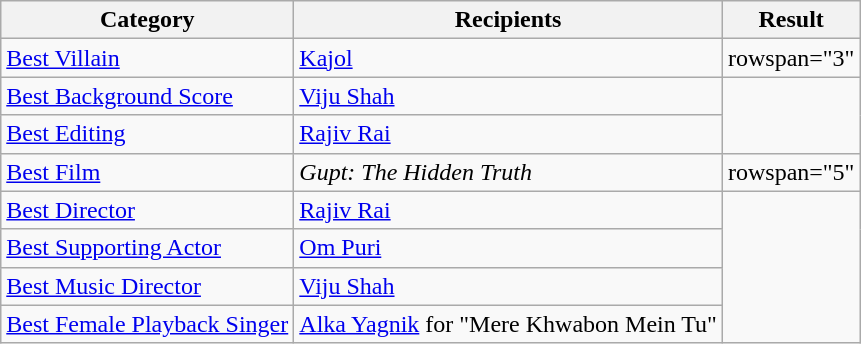<table class="wikitable">
<tr>
<th>Category</th>
<th>Recipients</th>
<th>Result</th>
</tr>
<tr>
<td><a href='#'>Best Villain</a></td>
<td><a href='#'>Kajol</a></td>
<td>rowspan="3"</td>
</tr>
<tr>
<td><a href='#'>Best Background Score</a></td>
<td><a href='#'>Viju Shah</a></td>
</tr>
<tr>
<td><a href='#'>Best Editing</a></td>
<td><a href='#'>Rajiv Rai</a></td>
</tr>
<tr>
<td><a href='#'>Best Film</a></td>
<td><em>Gupt: The Hidden Truth</em></td>
<td>rowspan="5"</td>
</tr>
<tr>
<td><a href='#'>Best Director</a></td>
<td><a href='#'>Rajiv Rai</a></td>
</tr>
<tr>
<td><a href='#'>Best Supporting Actor</a></td>
<td><a href='#'>Om Puri</a></td>
</tr>
<tr>
<td><a href='#'>Best Music Director</a></td>
<td><a href='#'>Viju Shah</a></td>
</tr>
<tr>
<td><a href='#'>Best Female Playback Singer</a></td>
<td><a href='#'>Alka Yagnik</a> for "Mere Khwabon Mein Tu"</td>
</tr>
</table>
